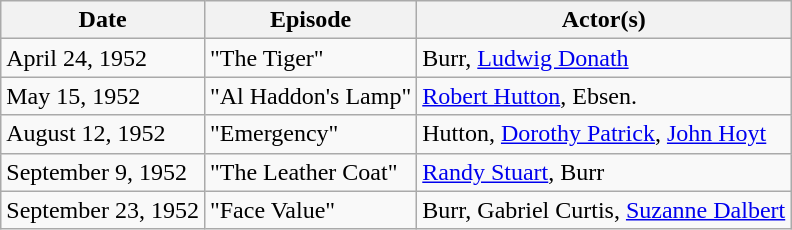<table class="wikitable">
<tr>
<th>Date</th>
<th>Episode</th>
<th>Actor(s)</th>
</tr>
<tr>
<td>April 24, 1952</td>
<td>"The Tiger"</td>
<td>Burr, <a href='#'>Ludwig Donath</a></td>
</tr>
<tr>
<td>May 15, 1952</td>
<td>"Al Haddon's Lamp"</td>
<td><a href='#'>Robert Hutton</a>, Ebsen.</td>
</tr>
<tr>
<td>August 12, 1952</td>
<td>"Emergency"</td>
<td>Hutton, <a href='#'>Dorothy Patrick</a>, <a href='#'>John Hoyt</a></td>
</tr>
<tr>
<td>September 9, 1952</td>
<td>"The Leather Coat"</td>
<td><a href='#'>Randy Stuart</a>, Burr</td>
</tr>
<tr>
<td>September 23, 1952</td>
<td>"Face Value"</td>
<td>Burr, Gabriel Curtis, <a href='#'>Suzanne Dalbert</a></td>
</tr>
</table>
